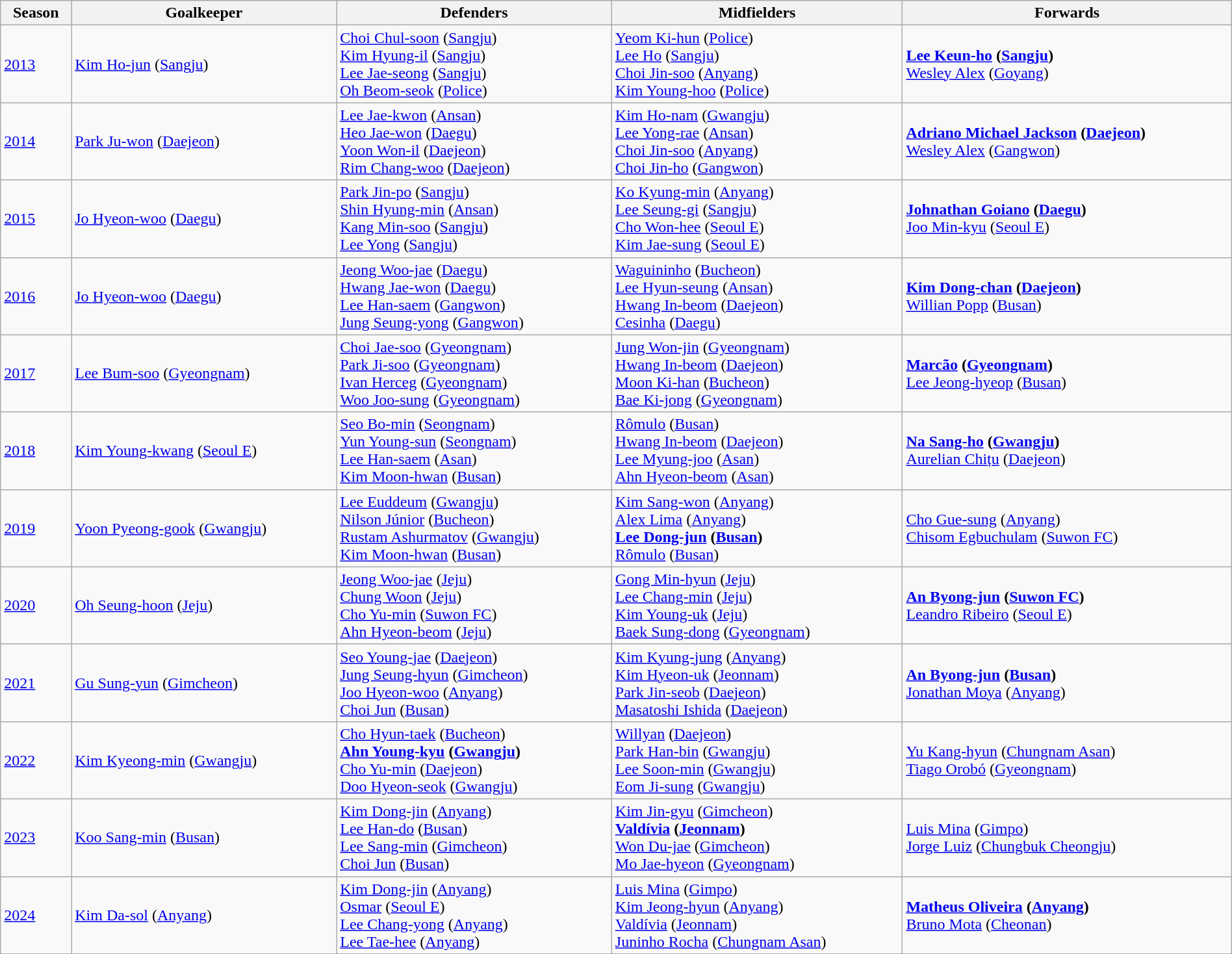<table class="wikitable" style="width:100%">
<tr>
<th>Season</th>
<th>Goalkeeper</th>
<th>Defenders</th>
<th>Midfielders</th>
<th>Forwards</th>
</tr>
<tr>
<td><a href='#'>2013</a></td>
<td> <a href='#'>Kim Ho-jun</a> (<a href='#'>Sangju</a>)</td>
<td> <a href='#'>Choi Chul-soon</a> (<a href='#'>Sangju</a>)<br> <a href='#'>Kim Hyung-il</a> (<a href='#'>Sangju</a>)<br> <a href='#'>Lee Jae-seong</a> (<a href='#'>Sangju</a>)<br> <a href='#'>Oh Beom-seok</a> (<a href='#'>Police</a>)</td>
<td> <a href='#'>Yeom Ki-hun</a> (<a href='#'>Police</a>)<br> <a href='#'>Lee Ho</a> (<a href='#'>Sangju</a>)<br> <a href='#'>Choi Jin-soo</a> (<a href='#'>Anyang</a>)<br> <a href='#'>Kim Young-hoo</a> (<a href='#'>Police</a>)</td>
<td><strong> <a href='#'>Lee Keun-ho</a> (<a href='#'>Sangju</a>)</strong><br> <a href='#'>Wesley Alex</a> (<a href='#'>Goyang</a>)</td>
</tr>
<tr>
<td><a href='#'>2014</a></td>
<td> <a href='#'>Park Ju-won</a> (<a href='#'>Daejeon</a>)</td>
<td> <a href='#'>Lee Jae-kwon</a> (<a href='#'>Ansan</a>)<br> <a href='#'>Heo Jae-won</a> (<a href='#'>Daegu</a>)<br> <a href='#'>Yoon Won-il</a> (<a href='#'>Daejeon</a>)<br> <a href='#'>Rim Chang-woo</a> (<a href='#'>Daejeon</a>)</td>
<td> <a href='#'>Kim Ho-nam</a> (<a href='#'>Gwangju</a>)<br> <a href='#'>Lee Yong-rae</a> (<a href='#'>Ansan</a>)<br> <a href='#'>Choi Jin-soo</a> (<a href='#'>Anyang</a>)<br> <a href='#'>Choi Jin-ho</a> (<a href='#'>Gangwon</a>)</td>
<td><strong> <a href='#'>Adriano Michael Jackson</a> (<a href='#'>Daejeon</a>)</strong><br> <a href='#'>Wesley Alex</a> (<a href='#'>Gangwon</a>)</td>
</tr>
<tr>
<td><a href='#'>2015</a></td>
<td> <a href='#'>Jo Hyeon-woo</a> (<a href='#'>Daegu</a>)</td>
<td> <a href='#'>Park Jin-po</a> (<a href='#'>Sangju</a>)<br> <a href='#'>Shin Hyung-min</a> (<a href='#'>Ansan</a>)<br> <a href='#'>Kang Min-soo</a> (<a href='#'>Sangju</a>)<br> <a href='#'>Lee Yong</a> (<a href='#'>Sangju</a>)</td>
<td> <a href='#'>Ko Kyung-min</a> (<a href='#'>Anyang</a>)<br> <a href='#'>Lee Seung-gi</a> (<a href='#'>Sangju</a>)<br> <a href='#'>Cho Won-hee</a> (<a href='#'>Seoul E</a>)<br> <a href='#'>Kim Jae-sung</a> (<a href='#'>Seoul E</a>)</td>
<td><strong> <a href='#'>Johnathan Goiano</a> (<a href='#'>Daegu</a>)</strong><br> <a href='#'>Joo Min-kyu</a> (<a href='#'>Seoul E</a>)</td>
</tr>
<tr>
<td><a href='#'>2016</a></td>
<td> <a href='#'>Jo Hyeon-woo</a> (<a href='#'>Daegu</a>)</td>
<td> <a href='#'>Jeong Woo-jae</a> (<a href='#'>Daegu</a>)<br> <a href='#'>Hwang Jae-won</a> (<a href='#'>Daegu</a>)<br> <a href='#'>Lee Han-saem</a> (<a href='#'>Gangwon</a>)<br> <a href='#'>Jung Seung-yong</a> (<a href='#'>Gangwon</a>)</td>
<td> <a href='#'>Waguininho</a> (<a href='#'>Bucheon</a>)<br> <a href='#'>Lee Hyun-seung</a> (<a href='#'>Ansan</a>)<br> <a href='#'>Hwang In-beom</a> (<a href='#'>Daejeon</a>)<br> <a href='#'>Cesinha</a> (<a href='#'>Daegu</a>)</td>
<td><strong> <a href='#'>Kim Dong-chan</a> (<a href='#'>Daejeon</a>)</strong><br> <a href='#'>Willian Popp</a> (<a href='#'>Busan</a>)</td>
</tr>
<tr>
<td><a href='#'>2017</a></td>
<td> <a href='#'>Lee Bum-soo</a> (<a href='#'>Gyeongnam</a>)</td>
<td> <a href='#'>Choi Jae-soo</a> (<a href='#'>Gyeongnam</a>)<br> <a href='#'>Park Ji-soo</a> (<a href='#'>Gyeongnam</a>)<br> <a href='#'>Ivan Herceg</a> (<a href='#'>Gyeongnam</a>)<br> <a href='#'>Woo Joo-sung</a> (<a href='#'>Gyeongnam</a>)</td>
<td> <a href='#'>Jung Won-jin</a> (<a href='#'>Gyeongnam</a>)<br> <a href='#'>Hwang In-beom</a> (<a href='#'>Daejeon</a>)<br> <a href='#'>Moon Ki-han</a> (<a href='#'>Bucheon</a>)<br> <a href='#'>Bae Ki-jong</a> (<a href='#'>Gyeongnam</a>)</td>
<td><strong> <a href='#'>Marcão</a> (<a href='#'>Gyeongnam</a>)</strong><br> <a href='#'>Lee Jeong-hyeop</a> (<a href='#'>Busan</a>)</td>
</tr>
<tr>
<td><a href='#'>2018</a></td>
<td> <a href='#'>Kim Young-kwang</a> (<a href='#'>Seoul E</a>)</td>
<td> <a href='#'>Seo Bo-min</a> (<a href='#'>Seongnam</a>)<br> <a href='#'>Yun Young-sun</a> (<a href='#'>Seongnam</a>)<br> <a href='#'>Lee Han-saem</a> (<a href='#'>Asan</a>)<br> <a href='#'>Kim Moon-hwan</a> (<a href='#'>Busan</a>)</td>
<td> <a href='#'>Rômulo</a> (<a href='#'>Busan</a>)<br> <a href='#'>Hwang In-beom</a> (<a href='#'>Daejeon</a>)<br> <a href='#'>Lee Myung-joo</a> (<a href='#'>Asan</a>)<br> <a href='#'>Ahn Hyeon-beom</a> (<a href='#'>Asan</a>)</td>
<td><strong> <a href='#'>Na Sang-ho</a> (<a href='#'>Gwangju</a>)</strong><br> <a href='#'>Aurelian Chițu</a> (<a href='#'>Daejeon</a>)</td>
</tr>
<tr>
<td><a href='#'>2019</a></td>
<td> <a href='#'>Yoon Pyeong-gook</a> (<a href='#'>Gwangju</a>)</td>
<td> <a href='#'>Lee Euddeum</a> (<a href='#'>Gwangju</a>)<br> <a href='#'>Nilson Júnior</a> (<a href='#'>Bucheon</a>)<br> <a href='#'>Rustam Ashurmatov</a> (<a href='#'>Gwangju</a>)<br> <a href='#'>Kim Moon-hwan</a> (<a href='#'>Busan</a>)</td>
<td> <a href='#'>Kim Sang-won</a> (<a href='#'>Anyang</a>)<br> <a href='#'>Alex Lima</a> (<a href='#'>Anyang</a>)<br><strong> <a href='#'>Lee Dong-jun</a> (<a href='#'>Busan</a>)</strong><br> <a href='#'>Rômulo</a> (<a href='#'>Busan</a>)</td>
<td> <a href='#'>Cho Gue-sung</a> (<a href='#'>Anyang</a>)<br> <a href='#'>Chisom Egbuchulam</a> (<a href='#'>Suwon FC</a>)</td>
</tr>
<tr>
<td><a href='#'>2020</a></td>
<td> <a href='#'>Oh Seung-hoon</a> (<a href='#'>Jeju</a>)</td>
<td> <a href='#'>Jeong Woo-jae</a> (<a href='#'>Jeju</a>)<br> <a href='#'>Chung Woon</a> (<a href='#'>Jeju</a>)<br> <a href='#'>Cho Yu-min</a> (<a href='#'>Suwon FC</a>)<br> <a href='#'>Ahn Hyeon-beom</a> (<a href='#'>Jeju</a>)</td>
<td> <a href='#'>Gong Min-hyun</a> (<a href='#'>Jeju</a>)<br> <a href='#'>Lee Chang-min</a> (<a href='#'>Jeju</a>)<br> <a href='#'>Kim Young-uk</a> (<a href='#'>Jeju</a>)<br> <a href='#'>Baek Sung-dong</a> (<a href='#'>Gyeongnam</a>)</td>
<td><strong> <a href='#'>An Byong-jun</a> (<a href='#'>Suwon FC</a>)</strong><br> <a href='#'>Leandro Ribeiro</a> (<a href='#'>Seoul E</a>)</td>
</tr>
<tr>
<td><a href='#'>2021</a></td>
<td> <a href='#'>Gu Sung-yun</a> (<a href='#'>Gimcheon</a>)</td>
<td> <a href='#'>Seo Young-jae</a> (<a href='#'>Daejeon</a>)<br> <a href='#'>Jung Seung-hyun</a> (<a href='#'>Gimcheon</a>)<br> <a href='#'>Joo Hyeon-woo</a> (<a href='#'>Anyang</a>)<br> <a href='#'>Choi Jun</a> (<a href='#'>Busan</a>)</td>
<td> <a href='#'>Kim Kyung-jung</a> (<a href='#'>Anyang</a>)<br> <a href='#'>Kim Hyeon-uk</a> (<a href='#'>Jeonnam</a>)<br> <a href='#'>Park Jin-seob</a> (<a href='#'>Daejeon</a>)<br> <a href='#'>Masatoshi Ishida</a> (<a href='#'>Daejeon</a>)</td>
<td><strong> <a href='#'>An Byong-jun</a> (<a href='#'>Busan</a>)</strong><br> <a href='#'>Jonathan Moya</a> (<a href='#'>Anyang</a>)</td>
</tr>
<tr>
<td><a href='#'>2022</a></td>
<td> <a href='#'>Kim Kyeong-min</a> (<a href='#'>Gwangju</a>)</td>
<td> <a href='#'>Cho Hyun-taek</a> (<a href='#'>Bucheon</a>)<br><strong> <a href='#'>Ahn Young-kyu</a> (<a href='#'>Gwangju</a>)</strong><br> <a href='#'>Cho Yu-min</a> (<a href='#'>Daejeon</a>)<br> <a href='#'>Doo Hyeon-seok</a> (<a href='#'>Gwangju</a>)</td>
<td> <a href='#'>Willyan</a> (<a href='#'>Daejeon</a>)<br> <a href='#'>Park Han-bin</a> (<a href='#'>Gwangju</a>)<br> <a href='#'>Lee Soon-min</a> (<a href='#'>Gwangju</a>)<br> <a href='#'>Eom Ji-sung</a> (<a href='#'>Gwangju</a>)</td>
<td> <a href='#'>Yu Kang-hyun</a> (<a href='#'>Chungnam Asan</a>)<br> <a href='#'>Tiago Orobó</a> (<a href='#'>Gyeongnam</a>)</td>
</tr>
<tr>
<td><a href='#'>2023</a></td>
<td> <a href='#'>Koo Sang-min</a> (<a href='#'>Busan</a>)</td>
<td> <a href='#'>Kim Dong-jin</a> (<a href='#'>Anyang</a>)<br> <a href='#'>Lee Han-do</a> (<a href='#'>Busan</a>)<br> <a href='#'>Lee Sang-min</a> (<a href='#'>Gimcheon</a>)<br> <a href='#'>Choi Jun</a> (<a href='#'>Busan</a>)</td>
<td> <a href='#'>Kim Jin-gyu</a> (<a href='#'>Gimcheon</a>)<br> <strong><a href='#'>Valdívia</a> (<a href='#'>Jeonnam</a>)</strong><br> <a href='#'>Won Du-jae</a> (<a href='#'>Gimcheon</a>)<br> <a href='#'>Mo Jae-hyeon</a> (<a href='#'>Gyeongnam</a>)</td>
<td> <a href='#'>Luis Mina</a> (<a href='#'>Gimpo</a>)<br> <a href='#'>Jorge Luiz</a> (<a href='#'>Chungbuk Cheongju</a>)</td>
</tr>
<tr>
<td><a href='#'>2024</a></td>
<td> <a href='#'>Kim Da-sol</a> (<a href='#'>Anyang</a>)</td>
<td> <a href='#'>Kim Dong-jin</a> (<a href='#'>Anyang</a>)<br> <a href='#'>Osmar</a> (<a href='#'>Seoul E</a>)<br> <a href='#'>Lee Chang-yong</a> (<a href='#'>Anyang</a>)<br> <a href='#'>Lee Tae-hee</a> (<a href='#'>Anyang</a>)</td>
<td> <a href='#'>Luis Mina</a> (<a href='#'>Gimpo</a>)<br> <a href='#'>Kim Jeong-hyun</a> (<a href='#'>Anyang</a>)<br> <a href='#'>Valdívia</a> (<a href='#'>Jeonnam</a>)<br> <a href='#'>Juninho Rocha</a> (<a href='#'>Chungnam Asan</a>)</td>
<td> <strong><a href='#'>Matheus Oliveira</a> (<a href='#'>Anyang</a>)</strong><br> <a href='#'>Bruno Mota</a> (<a href='#'>Cheonan</a>)</td>
</tr>
</table>
